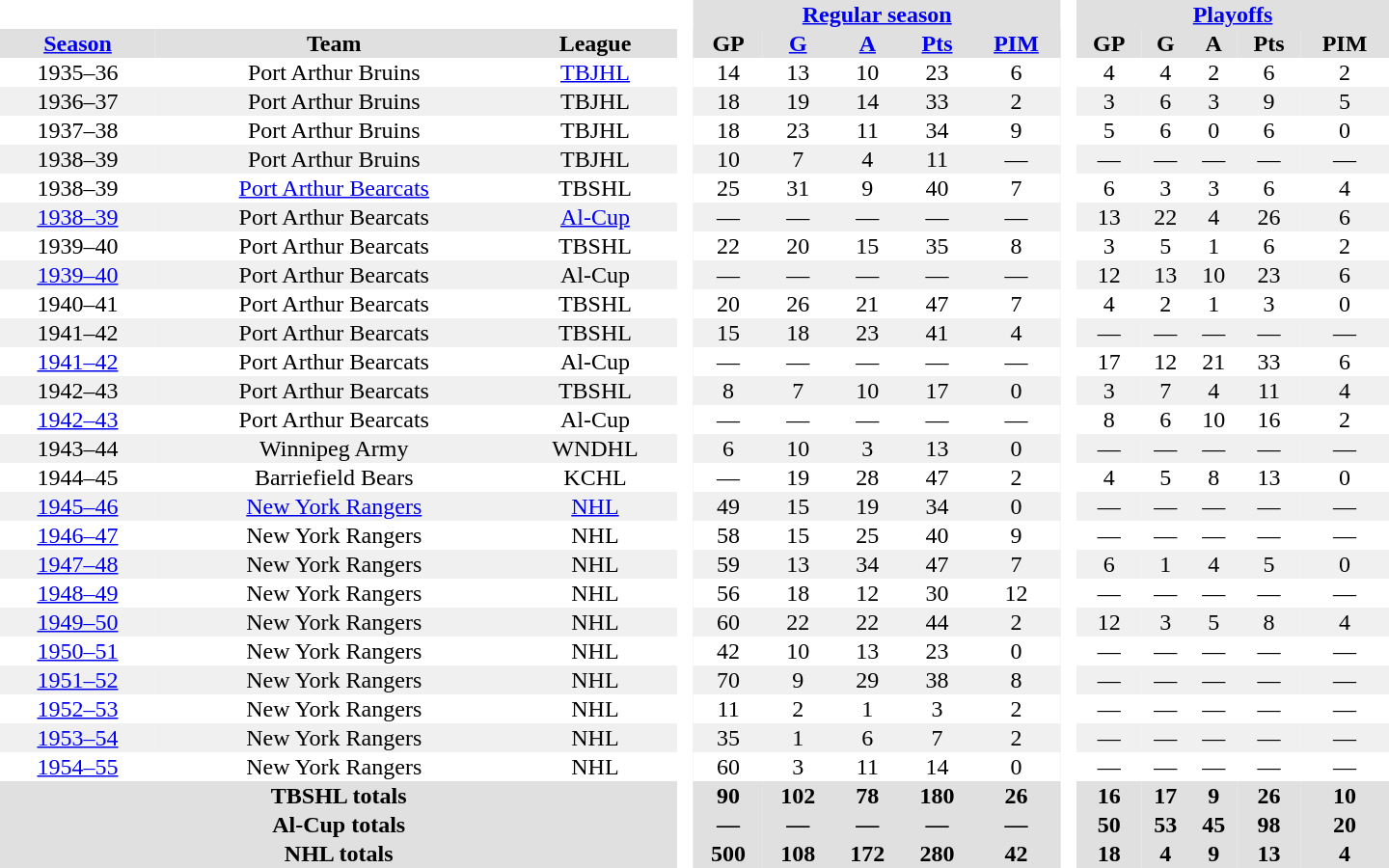<table border="0" cellpadding="1" cellspacing="0" style="text-align:center; width:60em">
<tr bgcolor="#e0e0e0">
<th colspan="3" bgcolor="#ffffff"> </th>
<th rowspan="99" bgcolor="#ffffff"> </th>
<th colspan="5"><a href='#'>Regular season</a></th>
<th rowspan="99" bgcolor="#ffffff"> </th>
<th colspan="5"><a href='#'>Playoffs</a></th>
</tr>
<tr bgcolor="#e0e0e0">
<th><a href='#'>Season</a></th>
<th>Team</th>
<th>League</th>
<th>GP</th>
<th><a href='#'>G</a></th>
<th><a href='#'>A</a></th>
<th><a href='#'>Pts</a></th>
<th><a href='#'>PIM</a></th>
<th>GP</th>
<th>G</th>
<th>A</th>
<th>Pts</th>
<th>PIM</th>
</tr>
<tr ALIGN="center">
<td>1935–36</td>
<td>Port Arthur Bruins</td>
<td><a href='#'>TBJHL</a></td>
<td>14</td>
<td>13</td>
<td>10</td>
<td>23</td>
<td>6</td>
<td>4</td>
<td>4</td>
<td>2</td>
<td>6</td>
<td>2</td>
</tr>
<tr ALIGN="center" bgcolor="#f0f0f0">
<td>1936–37</td>
<td>Port Arthur Bruins</td>
<td>TBJHL</td>
<td>18</td>
<td>19</td>
<td>14</td>
<td>33</td>
<td>2</td>
<td>3</td>
<td>6</td>
<td>3</td>
<td>9</td>
<td>5</td>
</tr>
<tr ALIGN="center">
<td>1937–38</td>
<td>Port Arthur Bruins</td>
<td>TBJHL</td>
<td>18</td>
<td>23</td>
<td>11</td>
<td>34</td>
<td>9</td>
<td>5</td>
<td>6</td>
<td>0</td>
<td>6</td>
<td>0</td>
</tr>
<tr ALIGN="center" bgcolor="#f0f0f0">
<td>1938–39</td>
<td>Port Arthur Bruins</td>
<td>TBJHL</td>
<td>10</td>
<td>7</td>
<td>4</td>
<td>11</td>
<td>—</td>
<td>—</td>
<td>—</td>
<td>—</td>
<td>—</td>
<td>—</td>
</tr>
<tr ALIGN="center">
<td>1938–39</td>
<td><a href='#'>Port Arthur Bearcats</a></td>
<td>TBSHL</td>
<td>25</td>
<td>31</td>
<td>9</td>
<td>40</td>
<td>7</td>
<td>6</td>
<td>3</td>
<td>3</td>
<td>6</td>
<td>4</td>
</tr>
<tr ALIGN="center" bgcolor="#f0f0f0">
<td><a href='#'>1938–39</a></td>
<td>Port Arthur Bearcats</td>
<td><a href='#'>Al-Cup</a></td>
<td>—</td>
<td>—</td>
<td>—</td>
<td>—</td>
<td>—</td>
<td>13</td>
<td>22</td>
<td>4</td>
<td>26</td>
<td>6</td>
</tr>
<tr ALIGN="center">
<td>1939–40</td>
<td>Port Arthur Bearcats</td>
<td>TBSHL</td>
<td>22</td>
<td>20</td>
<td>15</td>
<td>35</td>
<td>8</td>
<td>3</td>
<td>5</td>
<td>1</td>
<td>6</td>
<td>2</td>
</tr>
<tr ALIGN="center" bgcolor="#f0f0f0">
<td><a href='#'>1939–40</a></td>
<td>Port Arthur Bearcats</td>
<td>Al-Cup</td>
<td>—</td>
<td>—</td>
<td>—</td>
<td>—</td>
<td>—</td>
<td>12</td>
<td>13</td>
<td>10</td>
<td>23</td>
<td>6</td>
</tr>
<tr ALIGN="center">
<td>1940–41</td>
<td>Port Arthur Bearcats</td>
<td>TBSHL</td>
<td>20</td>
<td>26</td>
<td>21</td>
<td>47</td>
<td>7</td>
<td>4</td>
<td>2</td>
<td>1</td>
<td>3</td>
<td>0</td>
</tr>
<tr ALIGN="center" bgcolor="#f0f0f0">
<td>1941–42</td>
<td>Port Arthur Bearcats</td>
<td>TBSHL</td>
<td>15</td>
<td>18</td>
<td>23</td>
<td>41</td>
<td>4</td>
<td>—</td>
<td>—</td>
<td>—</td>
<td>—</td>
<td>—</td>
</tr>
<tr ALIGN="center">
<td><a href='#'>1941–42</a></td>
<td>Port Arthur Bearcats</td>
<td>Al-Cup</td>
<td>—</td>
<td>—</td>
<td>—</td>
<td>—</td>
<td>—</td>
<td>17</td>
<td>12</td>
<td>21</td>
<td>33</td>
<td>6</td>
</tr>
<tr ALIGN="center" bgcolor="#f0f0f0">
<td>1942–43</td>
<td>Port Arthur Bearcats</td>
<td>TBSHL</td>
<td>8</td>
<td>7</td>
<td>10</td>
<td>17</td>
<td>0</td>
<td>3</td>
<td>7</td>
<td>4</td>
<td>11</td>
<td>4</td>
</tr>
<tr ALIGN="center">
<td><a href='#'>1942–43</a></td>
<td>Port Arthur Bearcats</td>
<td>Al-Cup</td>
<td>—</td>
<td>—</td>
<td>—</td>
<td>—</td>
<td>—</td>
<td>8</td>
<td>6</td>
<td>10</td>
<td>16</td>
<td>2</td>
</tr>
<tr ALIGN="center" bgcolor="#f0f0f0">
<td>1943–44</td>
<td>Winnipeg Army</td>
<td>WNDHL</td>
<td>6</td>
<td>10</td>
<td>3</td>
<td>13</td>
<td>0</td>
<td>—</td>
<td>—</td>
<td>—</td>
<td>—</td>
<td>—</td>
</tr>
<tr ALIGN="center">
<td>1944–45</td>
<td>Barriefield Bears</td>
<td>KCHL</td>
<td>—</td>
<td>19</td>
<td>28</td>
<td>47</td>
<td>2</td>
<td>4</td>
<td>5</td>
<td>8</td>
<td>13</td>
<td>0</td>
</tr>
<tr ALIGN="center" bgcolor="#f0f0f0">
<td><a href='#'>1945–46</a></td>
<td><a href='#'>New York Rangers</a></td>
<td><a href='#'>NHL</a></td>
<td>49</td>
<td>15</td>
<td>19</td>
<td>34</td>
<td>0</td>
<td>—</td>
<td>—</td>
<td>—</td>
<td>—</td>
<td>—</td>
</tr>
<tr ALIGN="center">
<td><a href='#'>1946–47</a></td>
<td>New York Rangers</td>
<td>NHL</td>
<td>58</td>
<td>15</td>
<td>25</td>
<td>40</td>
<td>9</td>
<td>—</td>
<td>—</td>
<td>—</td>
<td>—</td>
<td>—</td>
</tr>
<tr ALIGN="center" bgcolor="#f0f0f0">
<td><a href='#'>1947–48</a></td>
<td>New York Rangers</td>
<td>NHL</td>
<td>59</td>
<td>13</td>
<td>34</td>
<td>47</td>
<td>7</td>
<td>6</td>
<td>1</td>
<td>4</td>
<td>5</td>
<td>0</td>
</tr>
<tr ALIGN="center">
<td><a href='#'>1948–49</a></td>
<td>New York Rangers</td>
<td>NHL</td>
<td>56</td>
<td>18</td>
<td>12</td>
<td>30</td>
<td>12</td>
<td>—</td>
<td>—</td>
<td>—</td>
<td>—</td>
<td>—</td>
</tr>
<tr ALIGN="center" bgcolor="#f0f0f0">
<td><a href='#'>1949–50</a></td>
<td>New York Rangers</td>
<td>NHL</td>
<td>60</td>
<td>22</td>
<td>22</td>
<td>44</td>
<td>2</td>
<td>12</td>
<td>3</td>
<td>5</td>
<td>8</td>
<td>4</td>
</tr>
<tr ALIGN="center">
<td><a href='#'>1950–51</a></td>
<td>New York Rangers</td>
<td>NHL</td>
<td>42</td>
<td>10</td>
<td>13</td>
<td>23</td>
<td>0</td>
<td>—</td>
<td>—</td>
<td>—</td>
<td>—</td>
<td>—</td>
</tr>
<tr ALIGN="center" bgcolor="#f0f0f0">
<td><a href='#'>1951–52</a></td>
<td>New York Rangers</td>
<td>NHL</td>
<td>70</td>
<td>9</td>
<td>29</td>
<td>38</td>
<td>8</td>
<td>—</td>
<td>—</td>
<td>—</td>
<td>—</td>
<td>—</td>
</tr>
<tr ALIGN="center">
<td><a href='#'>1952–53</a></td>
<td>New York Rangers</td>
<td>NHL</td>
<td>11</td>
<td>2</td>
<td>1</td>
<td>3</td>
<td>2</td>
<td>—</td>
<td>—</td>
<td>—</td>
<td>—</td>
<td>—</td>
</tr>
<tr ALIGN="center" bgcolor="#f0f0f0">
<td><a href='#'>1953–54</a></td>
<td>New York Rangers</td>
<td>NHL</td>
<td>35</td>
<td>1</td>
<td>6</td>
<td>7</td>
<td>2</td>
<td>—</td>
<td>—</td>
<td>—</td>
<td>—</td>
<td>—</td>
</tr>
<tr ALIGN="center">
<td><a href='#'>1954–55</a></td>
<td>New York Rangers</td>
<td>NHL</td>
<td>60</td>
<td>3</td>
<td>11</td>
<td>14</td>
<td>0</td>
<td>—</td>
<td>—</td>
<td>—</td>
<td>—</td>
<td>—</td>
</tr>
<tr bgcolor="#e0e0e0">
<th colspan="3">TBSHL totals</th>
<th>90</th>
<th>102</th>
<th>78</th>
<th>180</th>
<th>26</th>
<th>16</th>
<th>17</th>
<th>9</th>
<th>26</th>
<th>10</th>
</tr>
<tr bgcolor="#e0e0e0">
<th colspan="3">Al-Cup totals</th>
<th>—</th>
<th>—</th>
<th>—</th>
<th>—</th>
<th>—</th>
<th>50</th>
<th>53</th>
<th>45</th>
<th>98</th>
<th>20</th>
</tr>
<tr bgcolor="#e0e0e0">
<th colspan="3">NHL totals</th>
<th>500</th>
<th>108</th>
<th>172</th>
<th>280</th>
<th>42</th>
<th>18</th>
<th>4</th>
<th>9</th>
<th>13</th>
<th>4</th>
</tr>
</table>
